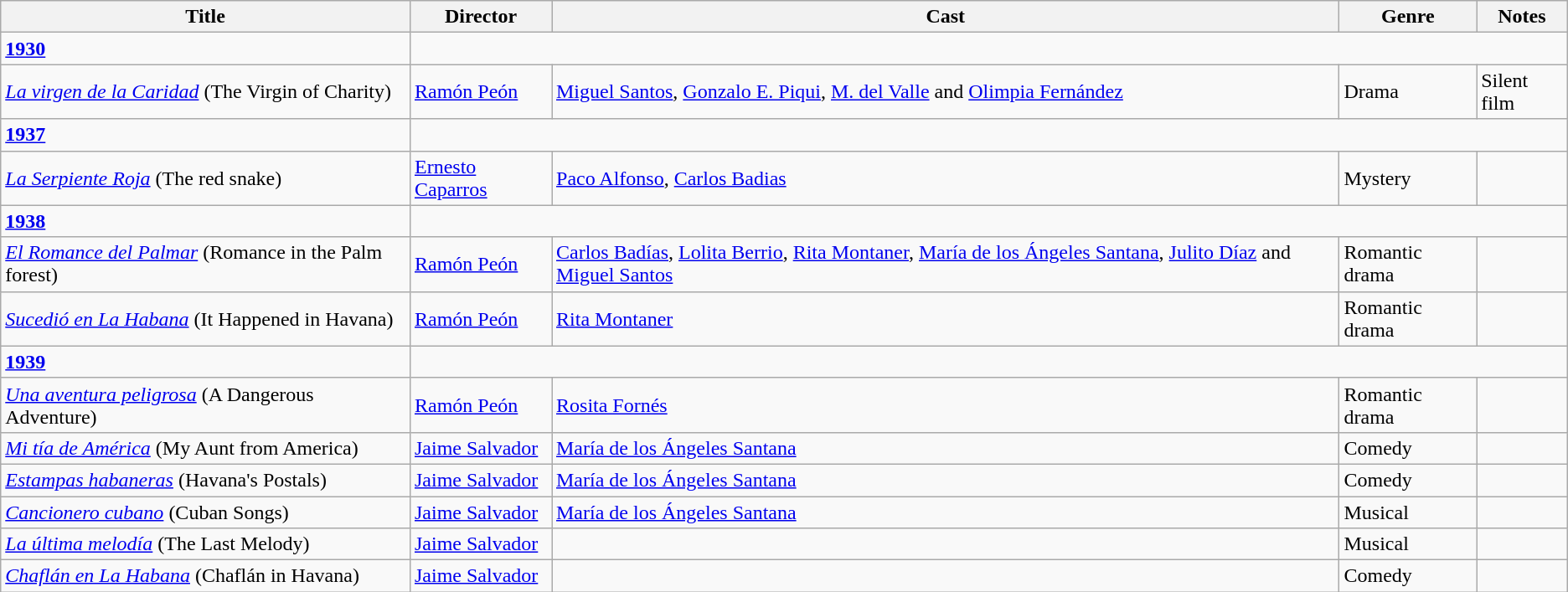<table class="wikitable">
<tr>
<th>Title</th>
<th>Director</th>
<th>Cast</th>
<th>Genre</th>
<th>Notes</th>
</tr>
<tr>
<td><strong><a href='#'>1930</a></strong></td>
</tr>
<tr>
<td><em><a href='#'>La virgen de la Caridad</a></em> (The Virgin of Charity)</td>
<td><a href='#'>Ramón Peón</a></td>
<td><a href='#'>Miguel Santos</a>, <a href='#'>Gonzalo E. Piqui</a>, <a href='#'>M. del Valle</a> and <a href='#'>Olimpia Fernández</a></td>
<td>Drama</td>
<td>Silent film</td>
</tr>
<tr>
<td><strong><a href='#'>1937</a></strong></td>
</tr>
<tr>
<td><em><a href='#'>La Serpiente Roja</a></em> (The red snake)</td>
<td><a href='#'>Ernesto Caparros</a></td>
<td><a href='#'>Paco Alfonso</a>, <a href='#'>Carlos Badias</a></td>
<td>Mystery</td>
<td></td>
</tr>
<tr>
<td><strong><a href='#'>1938</a></strong></td>
</tr>
<tr>
<td><em><a href='#'>El Romance del Palmar</a></em> (Romance in the Palm forest)</td>
<td><a href='#'>Ramón Peón</a></td>
<td><a href='#'>Carlos Badías</a>, <a href='#'>Lolita Berrio</a>, <a href='#'>Rita Montaner</a>, <a href='#'>María de los Ángeles Santana</a>, <a href='#'>Julito Díaz</a> and <a href='#'>Miguel Santos</a></td>
<td>Romantic drama</td>
<td></td>
</tr>
<tr>
<td><em><a href='#'>Sucedió en La Habana</a></em> (It Happened in Havana)</td>
<td><a href='#'>Ramón Peón</a></td>
<td><a href='#'>Rita Montaner</a></td>
<td>Romantic drama</td>
<td></td>
</tr>
<tr>
<td><strong><a href='#'>1939</a></strong></td>
</tr>
<tr>
<td><em><a href='#'>Una aventura peligrosa</a></em> (A Dangerous Adventure)</td>
<td><a href='#'>Ramón Peón</a></td>
<td><a href='#'>Rosita Fornés</a></td>
<td>Romantic drama</td>
<td></td>
</tr>
<tr>
<td><em><a href='#'>Mi tía de América</a></em> (My Aunt from America)</td>
<td><a href='#'>Jaime Salvador</a></td>
<td><a href='#'>María de los Ángeles Santana</a></td>
<td>Comedy</td>
<td></td>
</tr>
<tr>
<td><em><a href='#'>Estampas habaneras</a></em> (Havana's Postals)</td>
<td><a href='#'>Jaime Salvador</a></td>
<td><a href='#'>María de los Ángeles Santana</a></td>
<td>Comedy</td>
<td></td>
</tr>
<tr>
<td><em><a href='#'>Cancionero cubano</a></em> (Cuban Songs)</td>
<td><a href='#'>Jaime Salvador</a></td>
<td><a href='#'>María de los Ángeles Santana</a></td>
<td>Musical</td>
<td></td>
</tr>
<tr>
<td><em><a href='#'>La última melodía</a></em> (The Last Melody)</td>
<td><a href='#'>Jaime Salvador</a></td>
<td></td>
<td>Musical</td>
<td></td>
</tr>
<tr>
<td><em><a href='#'>Chaflán en La Habana</a></em> (Chaflán in Havana)</td>
<td><a href='#'>Jaime Salvador</a></td>
<td></td>
<td>Comedy</td>
<td></td>
</tr>
</table>
